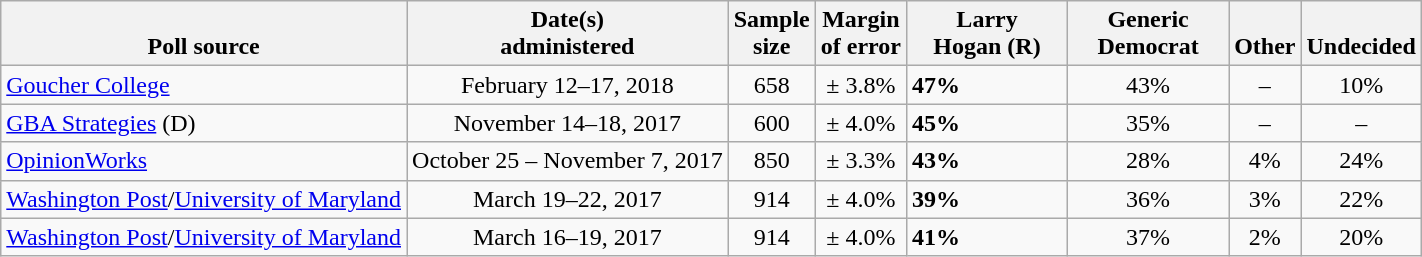<table class="wikitable">
<tr valign=bottom>
<th>Poll source</th>
<th>Date(s)<br>administered</th>
<th>Sample<br>size</th>
<th>Margin<br>of error</th>
<th style="width:100px;">Larry<br>Hogan (R)</th>
<th style="width:100px;">Generic<br>Democrat</th>
<th>Other</th>
<th>Undecided</th>
</tr>
<tr>
<td><a href='#'>Goucher College</a></td>
<td align=center>February 12–17, 2018</td>
<td align=center>658</td>
<td align=center>± 3.8%</td>
<td><strong>47%</strong></td>
<td align=center>43%</td>
<td align=center>–</td>
<td align=center>10%</td>
</tr>
<tr>
<td><a href='#'>GBA Strategies</a> (D)</td>
<td align=center>November 14–18, 2017</td>
<td align=center>600</td>
<td align=center>± 4.0%</td>
<td><strong>45%</strong></td>
<td align=center>35%</td>
<td align=center>–</td>
<td align=center>–</td>
</tr>
<tr>
<td><a href='#'>OpinionWorks</a></td>
<td align=center>October 25 – November 7, 2017</td>
<td align=center>850</td>
<td align=center>± 3.3%</td>
<td><strong>43%</strong></td>
<td align=center>28%</td>
<td align=center>4%</td>
<td align=center>24%</td>
</tr>
<tr>
<td><a href='#'>Washington Post</a>/<a href='#'>University of Maryland</a></td>
<td align=center>March 19–22, 2017</td>
<td align=center>914</td>
<td align=center>± 4.0%</td>
<td><strong>39%</strong></td>
<td align=center>36%</td>
<td align=center>3%</td>
<td align=center>22%</td>
</tr>
<tr>
<td><a href='#'>Washington Post</a>/<a href='#'>University of Maryland</a></td>
<td align=center>March 16–19, 2017</td>
<td align=center>914</td>
<td align=center>± 4.0%</td>
<td><strong>41%</strong></td>
<td align=center>37%</td>
<td align=center>2%</td>
<td align=center>20%</td>
</tr>
</table>
